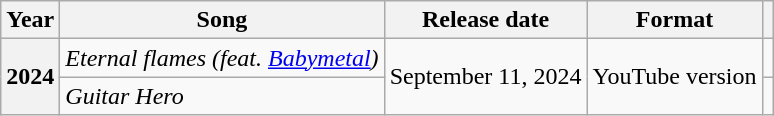<table class="wikitable">
<tr>
<th scope="col">Year</th>
<th scope="col">Song</th>
<th scope="col">Release date</th>
<th scope="col">Format</th>
<th scope="col"></th>
</tr>
<tr>
<th rowspan="2">2024</th>
<td><em>Eternal flames (feat. <a href='#'>Babymetal</a>)</em></td>
<td rowspan="2">September 11, 2024</td>
<td rowspan="2">YouTube version</td>
<td></td>
</tr>
<tr>
<td><em>Guitar Hero</em></td>
<td></td>
</tr>
</table>
